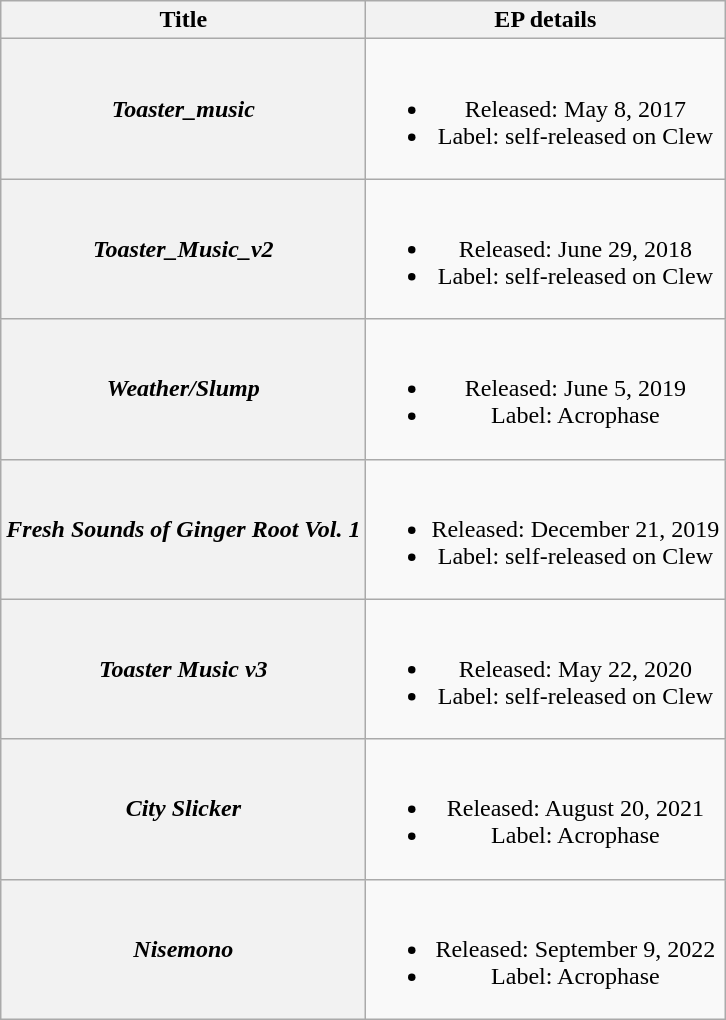<table class="wikitable plainrowheaders" style="text-align:center;">
<tr>
<th scope="col">Title</th>
<th scope="col">EP details</th>
</tr>
<tr>
<th scope="row"><em>Toaster_music</em></th>
<td><br><ul><li>Released: May 8, 2017</li><li>Label: self-released on Clew</li></ul></td>
</tr>
<tr>
<th scope="row"><em>Toaster_Music_v2</em></th>
<td><br><ul><li>Released: June 29, 2018</li><li>Label: self-released on Clew</li></ul></td>
</tr>
<tr>
<th scope="row"><em>Weather/Slump</em></th>
<td><br><ul><li>Released: June 5, 2019</li><li>Label: Acrophase</li></ul></td>
</tr>
<tr>
<th scope="row"><em>Fresh Sounds of Ginger Root Vol. 1</em></th>
<td><br><ul><li>Released: December 21, 2019</li><li>Label: self-released on Clew</li></ul></td>
</tr>
<tr>
<th scope="row"><em>Toaster Music v3</em></th>
<td><br><ul><li>Released: May 22, 2020</li><li>Label: self-released on Clew</li></ul></td>
</tr>
<tr>
<th scope="row"><em>City Slicker</em></th>
<td><br><ul><li>Released: August 20, 2021</li><li>Label: Acrophase</li></ul></td>
</tr>
<tr>
<th scope="row"><em>Nisemono</em></th>
<td><br><ul><li>Released: September 9, 2022</li><li>Label: Acrophase</li></ul></td>
</tr>
</table>
